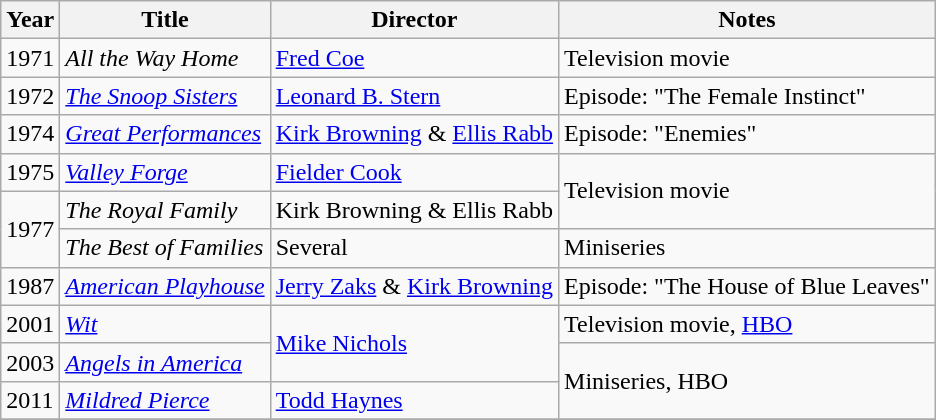<table class="wikitable sortable">
<tr>
<th>Year</th>
<th>Title</th>
<th>Director</th>
<th>Notes</th>
</tr>
<tr>
<td>1971</td>
<td><em>All the Way Home</em></td>
<td><a href='#'>Fred Coe</a></td>
<td>Television movie</td>
</tr>
<tr>
<td>1972</td>
<td><em><a href='#'>The Snoop Sisters</a></em></td>
<td><a href='#'>Leonard B. Stern</a></td>
<td>Episode: "The Female Instinct"</td>
</tr>
<tr>
<td>1974</td>
<td><em><a href='#'>Great Performances</a></em></td>
<td><a href='#'>Kirk Browning</a> & <a href='#'>Ellis Rabb</a></td>
<td>Episode: "Enemies"</td>
</tr>
<tr>
<td>1975</td>
<td><em><a href='#'>Valley Forge</a></em></td>
<td><a href='#'>Fielder Cook</a></td>
<td rowspan="2">Television movie</td>
</tr>
<tr>
<td rowspan=2>1977</td>
<td><em>The Royal Family</em></td>
<td>Kirk Browning & Ellis Rabb</td>
</tr>
<tr>
<td><em>The Best of Families</em></td>
<td>Several</td>
<td>Miniseries</td>
</tr>
<tr>
<td>1987</td>
<td><em><a href='#'>American Playhouse</a></em></td>
<td><a href='#'>Jerry Zaks</a> & <a href='#'>Kirk Browning</a></td>
<td>Episode: "The House of Blue Leaves"</td>
</tr>
<tr>
<td>2001</td>
<td><em><a href='#'>Wit</a></em></td>
<td rowspan="2"><a href='#'>Mike Nichols</a></td>
<td>Television movie, <a href='#'>HBO</a></td>
</tr>
<tr>
<td>2003</td>
<td><em><a href='#'>Angels in America</a></em></td>
<td rowspan="2">Miniseries, HBO</td>
</tr>
<tr>
<td>2011</td>
<td><em><a href='#'>Mildred Pierce</a></em></td>
<td><a href='#'>Todd Haynes</a></td>
</tr>
<tr>
</tr>
</table>
